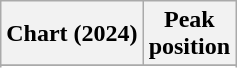<table class="wikitable sortable plainrowheaders">
<tr>
<th scope="col">Chart (2024)</th>
<th scope="col">Peak<br>position</th>
</tr>
<tr>
</tr>
<tr>
</tr>
<tr>
</tr>
<tr>
</tr>
<tr>
</tr>
</table>
